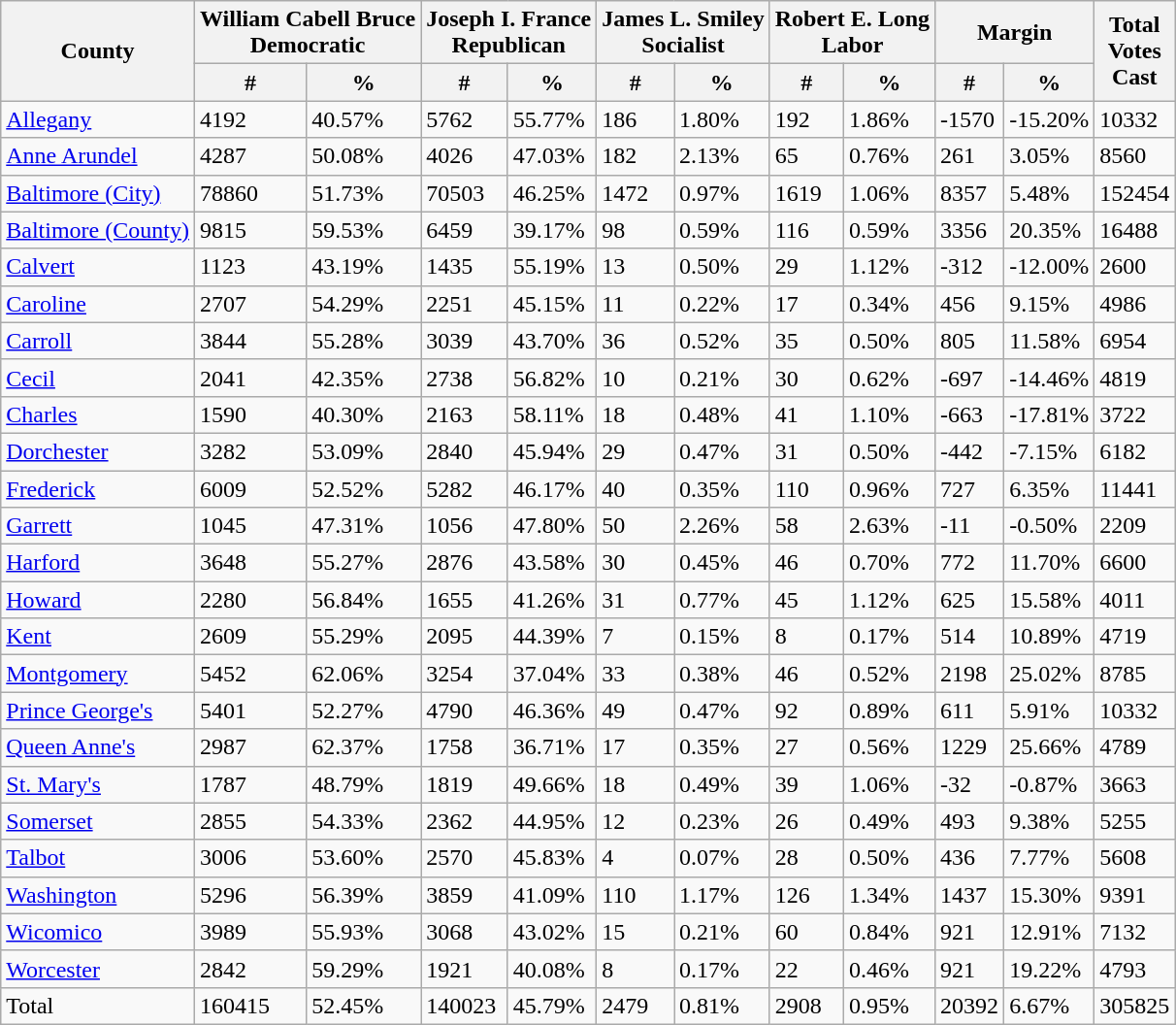<table class="wikitable sortable">
<tr>
<th rowspan="2">County</th>
<th colspan="2" >William Cabell Bruce<br>Democratic</th>
<th colspan="2" >Joseph I. France<br>Republican</th>
<th colspan="2" >James L. Smiley<br>Socialist</th>
<th colspan="2" >Robert E. Long<br>Labor</th>
<th colspan="2">Margin</th>
<th rowspan="2">Total<br>Votes<br>Cast</th>
</tr>
<tr>
<th>#</th>
<th>%</th>
<th>#</th>
<th>%</th>
<th>#</th>
<th>%</th>
<th>#</th>
<th>%</th>
<th>#</th>
<th>%</th>
</tr>
<tr>
<td><a href='#'>Allegany</a></td>
<td>4192</td>
<td>40.57%</td>
<td>5762</td>
<td>55.77%</td>
<td>186</td>
<td>1.80%</td>
<td>192</td>
<td>1.86%</td>
<td>-1570</td>
<td>-15.20%</td>
<td>10332</td>
</tr>
<tr>
<td><a href='#'>Anne Arundel</a></td>
<td>4287</td>
<td>50.08%</td>
<td>4026</td>
<td>47.03%</td>
<td>182</td>
<td>2.13%</td>
<td>65</td>
<td>0.76%</td>
<td>261</td>
<td>3.05%</td>
<td>8560</td>
</tr>
<tr>
<td><a href='#'>Baltimore (City)</a></td>
<td>78860</td>
<td>51.73%</td>
<td>70503</td>
<td>46.25%</td>
<td>1472</td>
<td>0.97%</td>
<td>1619</td>
<td>1.06%</td>
<td>8357</td>
<td>5.48%</td>
<td>152454</td>
</tr>
<tr>
<td><a href='#'>Baltimore (County)</a></td>
<td>9815</td>
<td>59.53%</td>
<td>6459</td>
<td>39.17%</td>
<td>98</td>
<td>0.59%</td>
<td>116</td>
<td>0.59%</td>
<td>3356</td>
<td>20.35%</td>
<td>16488</td>
</tr>
<tr>
<td><a href='#'>Calvert</a></td>
<td>1123</td>
<td>43.19%</td>
<td>1435</td>
<td>55.19%</td>
<td>13</td>
<td>0.50%</td>
<td>29</td>
<td>1.12%</td>
<td>-312</td>
<td>-12.00%</td>
<td>2600</td>
</tr>
<tr>
<td><a href='#'>Caroline</a></td>
<td>2707</td>
<td>54.29%</td>
<td>2251</td>
<td>45.15%</td>
<td>11</td>
<td>0.22%</td>
<td>17</td>
<td>0.34%</td>
<td>456</td>
<td>9.15%</td>
<td>4986</td>
</tr>
<tr>
<td><a href='#'>Carroll</a></td>
<td>3844</td>
<td>55.28%</td>
<td>3039</td>
<td>43.70%</td>
<td>36</td>
<td>0.52%</td>
<td>35</td>
<td>0.50%</td>
<td>805</td>
<td>11.58%</td>
<td>6954</td>
</tr>
<tr>
<td><a href='#'>Cecil</a></td>
<td>2041</td>
<td>42.35%</td>
<td>2738</td>
<td>56.82%</td>
<td>10</td>
<td>0.21%</td>
<td>30</td>
<td>0.62%</td>
<td>-697</td>
<td>-14.46%</td>
<td>4819</td>
</tr>
<tr>
<td><a href='#'>Charles</a></td>
<td>1590</td>
<td>40.30%</td>
<td>2163</td>
<td>58.11%</td>
<td>18</td>
<td>0.48%</td>
<td>41</td>
<td>1.10%</td>
<td>-663</td>
<td>-17.81%</td>
<td>3722</td>
</tr>
<tr>
<td><a href='#'>Dorchester</a></td>
<td>3282</td>
<td>53.09%</td>
<td>2840</td>
<td>45.94%</td>
<td>29</td>
<td>0.47%</td>
<td>31</td>
<td>0.50%</td>
<td>-442</td>
<td>-7.15%</td>
<td>6182</td>
</tr>
<tr>
<td><a href='#'>Frederick</a></td>
<td>6009</td>
<td>52.52%</td>
<td>5282</td>
<td>46.17%</td>
<td>40</td>
<td>0.35%</td>
<td>110</td>
<td>0.96%</td>
<td>727</td>
<td>6.35%</td>
<td>11441</td>
</tr>
<tr>
<td><a href='#'>Garrett</a></td>
<td>1045</td>
<td>47.31%</td>
<td>1056</td>
<td>47.80%</td>
<td>50</td>
<td>2.26%</td>
<td>58</td>
<td>2.63%</td>
<td>-11</td>
<td>-0.50%</td>
<td>2209</td>
</tr>
<tr>
<td><a href='#'>Harford</a></td>
<td>3648</td>
<td>55.27%</td>
<td>2876</td>
<td>43.58%</td>
<td>30</td>
<td>0.45%</td>
<td>46</td>
<td>0.70%</td>
<td>772</td>
<td>11.70%</td>
<td>6600</td>
</tr>
<tr>
<td><a href='#'>Howard</a></td>
<td>2280</td>
<td>56.84%</td>
<td>1655</td>
<td>41.26%</td>
<td>31</td>
<td>0.77%</td>
<td>45</td>
<td>1.12%</td>
<td>625</td>
<td>15.58%</td>
<td>4011</td>
</tr>
<tr>
<td><a href='#'>Kent</a></td>
<td>2609</td>
<td>55.29%</td>
<td>2095</td>
<td>44.39%</td>
<td>7</td>
<td>0.15%</td>
<td>8</td>
<td>0.17%</td>
<td>514</td>
<td>10.89%</td>
<td>4719</td>
</tr>
<tr>
<td><a href='#'>Montgomery</a></td>
<td>5452</td>
<td>62.06%</td>
<td>3254</td>
<td>37.04%</td>
<td>33</td>
<td>0.38%</td>
<td>46</td>
<td>0.52%</td>
<td>2198</td>
<td>25.02%</td>
<td>8785</td>
</tr>
<tr>
<td><a href='#'>Prince George's</a></td>
<td>5401</td>
<td>52.27%</td>
<td>4790</td>
<td>46.36%</td>
<td>49</td>
<td>0.47%</td>
<td>92</td>
<td>0.89%</td>
<td>611</td>
<td>5.91%</td>
<td>10332</td>
</tr>
<tr>
<td><a href='#'>Queen Anne's</a></td>
<td>2987</td>
<td>62.37%</td>
<td>1758</td>
<td>36.71%</td>
<td>17</td>
<td>0.35%</td>
<td>27</td>
<td>0.56%</td>
<td>1229</td>
<td>25.66%</td>
<td>4789</td>
</tr>
<tr>
<td><a href='#'>St. Mary's</a></td>
<td>1787</td>
<td>48.79%</td>
<td>1819</td>
<td>49.66%</td>
<td>18</td>
<td>0.49%</td>
<td>39</td>
<td>1.06%</td>
<td>-32</td>
<td>-0.87%</td>
<td>3663</td>
</tr>
<tr>
<td><a href='#'>Somerset</a></td>
<td>2855</td>
<td>54.33%</td>
<td>2362</td>
<td>44.95%</td>
<td>12</td>
<td>0.23%</td>
<td>26</td>
<td>0.49%</td>
<td>493</td>
<td>9.38%</td>
<td>5255</td>
</tr>
<tr>
<td><a href='#'>Talbot</a></td>
<td>3006</td>
<td>53.60%</td>
<td>2570</td>
<td>45.83%</td>
<td>4</td>
<td>0.07%</td>
<td>28</td>
<td>0.50%</td>
<td>436</td>
<td>7.77%</td>
<td>5608</td>
</tr>
<tr>
<td><a href='#'>Washington</a></td>
<td>5296</td>
<td>56.39%</td>
<td>3859</td>
<td>41.09%</td>
<td>110</td>
<td>1.17%</td>
<td>126</td>
<td>1.34%</td>
<td>1437</td>
<td>15.30%</td>
<td>9391</td>
</tr>
<tr>
<td><a href='#'>Wicomico</a></td>
<td>3989</td>
<td>55.93%</td>
<td>3068</td>
<td>43.02%</td>
<td>15</td>
<td>0.21%</td>
<td>60</td>
<td>0.84%</td>
<td>921</td>
<td>12.91%</td>
<td>7132</td>
</tr>
<tr>
<td><a href='#'>Worcester</a></td>
<td>2842</td>
<td>59.29%</td>
<td>1921</td>
<td>40.08%</td>
<td>8</td>
<td>0.17%</td>
<td>22</td>
<td>0.46%</td>
<td>921</td>
<td>19.22%</td>
<td>4793</td>
</tr>
<tr>
<td>Total</td>
<td>160415</td>
<td>52.45%</td>
<td>140023</td>
<td>45.79%</td>
<td>2479</td>
<td>0.81%</td>
<td>2908</td>
<td>0.95%</td>
<td>20392</td>
<td>6.67%</td>
<td>305825</td>
</tr>
</table>
